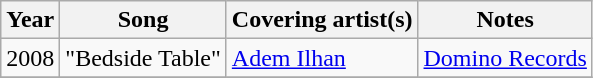<table class="wikitable plainrowheaders" style="text-align:left;font-size:100%;">
<tr>
<th>Year</th>
<th>Song</th>
<th>Covering artist(s)</th>
<th>Notes</th>
</tr>
<tr>
<td>2008</td>
<td>"Bedside Table"</td>
<td><a href='#'>Adem Ilhan</a></td>
<td><a href='#'>Domino Records</a></td>
</tr>
<tr>
</tr>
</table>
